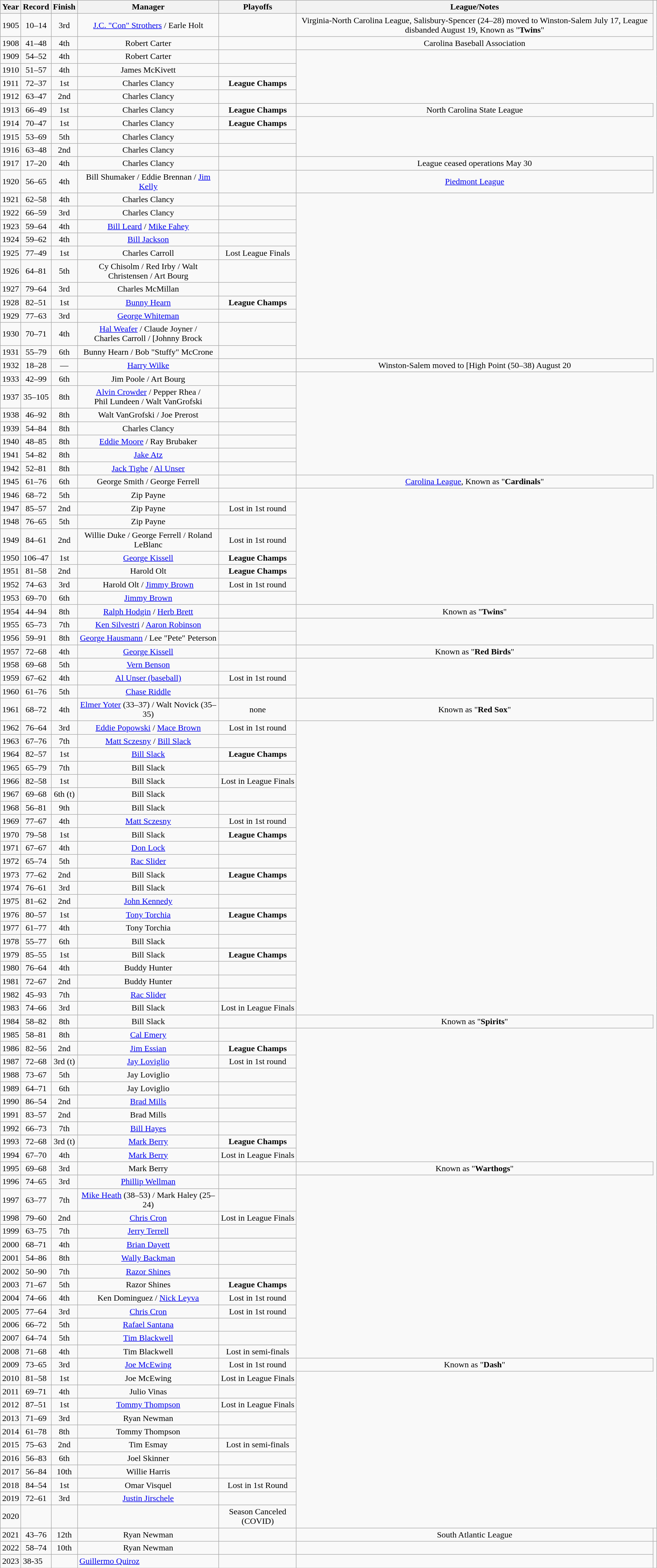<table class="wikitable">
<tr style="background: #F2F2F2;">
<th>Year</th>
<th>Record</th>
<th>Finish</th>
<th>Manager</th>
<th>Playoffs</th>
<th>League/Notes</th>
</tr>
<tr align=center>
<td>1905</td>
<td>10–14</td>
<td>3rd</td>
<td><a href='#'>J.C. "Con" Strothers</a> / Earle Holt</td>
<td></td>
<td>Virginia-North Carolina League, Salisbury-Spencer (24–28) moved to Winston-Salem July 17, League disbanded August 19, Known as "<strong>Twins</strong>"</td>
</tr>
<tr align=center>
<td>1908</td>
<td>41–48</td>
<td>4th</td>
<td>Robert Carter</td>
<td></td>
<td>Carolina Baseball Association</td>
</tr>
<tr align=center>
<td>1909</td>
<td>54–52</td>
<td>4th</td>
<td>Robert Carter</td>
<td></td>
</tr>
<tr align=center>
<td>1910</td>
<td>51–57</td>
<td>4th</td>
<td>James McKivett</td>
<td></td>
</tr>
<tr align=center>
<td>1911</td>
<td>72–37</td>
<td>1st</td>
<td>Charles Clancy</td>
<td><strong>League Champs</strong></td>
</tr>
<tr align=center>
<td>1912</td>
<td>63–47</td>
<td>2nd</td>
<td>Charles Clancy</td>
<td></td>
</tr>
<tr align=center>
<td>1913</td>
<td>66–49</td>
<td>1st</td>
<td>Charles Clancy</td>
<td><strong>League Champs</strong></td>
<td>North Carolina State League</td>
</tr>
<tr align=center>
<td>1914</td>
<td>70–47</td>
<td>1st</td>
<td>Charles Clancy</td>
<td><strong>League Champs</strong></td>
</tr>
<tr align=center>
<td>1915</td>
<td>53–69</td>
<td>5th</td>
<td>Charles Clancy</td>
<td></td>
</tr>
<tr align=center>
<td>1916</td>
<td>63–48</td>
<td>2nd</td>
<td>Charles Clancy</td>
<td></td>
</tr>
<tr align=center>
<td>1917</td>
<td>17–20</td>
<td>4th</td>
<td>Charles Clancy</td>
<td></td>
<td>League ceased operations May 30</td>
</tr>
<tr align=center>
<td>1920</td>
<td>56–65</td>
<td>4th</td>
<td>Bill Shumaker / Eddie Brennan / <a href='#'>Jim Kelly</a></td>
<td></td>
<td><a href='#'>Piedmont League</a></td>
</tr>
<tr align=center>
<td>1921</td>
<td>62–58</td>
<td>4th</td>
<td>Charles Clancy</td>
<td></td>
</tr>
<tr align=center>
<td>1922</td>
<td>66–59</td>
<td>3rd</td>
<td>Charles Clancy</td>
<td></td>
</tr>
<tr align=center>
<td>1923</td>
<td>59–64</td>
<td>4th</td>
<td><a href='#'>Bill Leard</a> / <a href='#'>Mike Fahey</a></td>
<td></td>
</tr>
<tr align=center>
<td>1924</td>
<td>59–62</td>
<td>4th</td>
<td><a href='#'>Bill Jackson</a></td>
<td></td>
</tr>
<tr align=center>
<td>1925</td>
<td>77–49</td>
<td>1st</td>
<td>Charles Carroll</td>
<td>Lost League Finals</td>
</tr>
<tr align=center>
<td>1926</td>
<td>64–81</td>
<td>5th</td>
<td>Cy Chisolm / Red Irby / Walt Christensen / Art Bourg</td>
<td></td>
</tr>
<tr align=center>
<td>1927</td>
<td>79–64</td>
<td>3rd</td>
<td>Charles McMillan</td>
<td></td>
</tr>
<tr align=center>
<td>1928</td>
<td>82–51</td>
<td>1st</td>
<td><a href='#'>Bunny Hearn</a></td>
<td><strong>League Champs</strong></td>
</tr>
<tr align=center>
<td>1929</td>
<td>77–63</td>
<td>3rd</td>
<td><a href='#'>George Whiteman</a></td>
<td></td>
</tr>
<tr align=center>
<td>1930</td>
<td>70–71</td>
<td>4th</td>
<td><a href='#'>Hal Weafer</a> / Claude Joyner / <br>Charles Carroll / [Johnny Brock</td>
<td></td>
</tr>
<tr align=center>
<td>1931</td>
<td>55–79</td>
<td>6th</td>
<td>Bunny Hearn / Bob "Stuffy" McCrone</td>
<td></td>
</tr>
<tr align=center>
<td>1932</td>
<td>18–28</td>
<td>—</td>
<td><a href='#'>Harry Wilke</a></td>
<td></td>
<td>Winston-Salem moved to [High Point (50–38) August 20</td>
</tr>
<tr align=center>
<td>1933</td>
<td>42–99</td>
<td>6th</td>
<td>Jim Poole / Art Bourg</td>
<td></td>
</tr>
<tr align=center>
<td>1937</td>
<td>35–105</td>
<td>8th</td>
<td><a href='#'>Alvin Crowder</a> / Pepper Rhea / <br>Phil Lundeen / Walt VanGrofski</td>
<td></td>
</tr>
<tr align=center>
<td>1938</td>
<td>46–92</td>
<td>8th</td>
<td>Walt VanGrofski / Joe Prerost</td>
<td></td>
</tr>
<tr align=center>
<td>1939</td>
<td>54–84</td>
<td>8th</td>
<td>Charles Clancy</td>
<td></td>
</tr>
<tr align=center>
<td>1940</td>
<td>48–85</td>
<td>8th</td>
<td><a href='#'>Eddie Moore</a> / Ray Brubaker</td>
<td></td>
</tr>
<tr align=center>
<td>1941</td>
<td>54–82</td>
<td>8th</td>
<td><a href='#'>Jake Atz</a></td>
<td></td>
</tr>
<tr align=center>
<td>1942</td>
<td>52–81</td>
<td>8th</td>
<td><a href='#'>Jack Tighe</a> / <a href='#'>Al Unser</a></td>
<td></td>
</tr>
<tr align=center>
<td>1945</td>
<td>61–76</td>
<td>6th</td>
<td>George Smith / George Ferrell</td>
<td></td>
<td><a href='#'>Carolina League</a>, Known as "<strong>Cardinals</strong>"</td>
</tr>
<tr align=center>
<td>1946</td>
<td>68–72</td>
<td>5th</td>
<td>Zip Payne</td>
<td></td>
</tr>
<tr align=center>
<td>1947</td>
<td>85–57</td>
<td>2nd</td>
<td>Zip Payne</td>
<td>Lost in 1st round</td>
</tr>
<tr align=center>
<td>1948</td>
<td>76–65</td>
<td>5th</td>
<td>Zip Payne</td>
<td></td>
</tr>
<tr align=center>
<td>1949</td>
<td>84–61</td>
<td>2nd</td>
<td>Willie Duke / George Ferrell / Roland LeBlanc</td>
<td>Lost in 1st round</td>
</tr>
<tr align=center>
<td>1950</td>
<td>106–47</td>
<td>1st</td>
<td><a href='#'>George Kissell</a></td>
<td><strong>League Champs</strong></td>
</tr>
<tr align=center>
<td>1951</td>
<td>81–58</td>
<td>2nd</td>
<td>Harold Olt</td>
<td><strong>League Champs</strong></td>
</tr>
<tr align=center>
<td>1952</td>
<td>74–63</td>
<td>3rd</td>
<td>Harold Olt / <a href='#'>Jimmy Brown</a></td>
<td>Lost in 1st round</td>
</tr>
<tr align=center>
<td>1953</td>
<td>69–70</td>
<td>6th</td>
<td><a href='#'>Jimmy Brown</a></td>
<td></td>
</tr>
<tr align=center>
<td>1954</td>
<td>44–94</td>
<td>8th</td>
<td><a href='#'>Ralph Hodgin</a> / <a href='#'>Herb Brett</a></td>
<td></td>
<td>Known as "<strong>Twins</strong>"</td>
</tr>
<tr align=center>
<td>1955</td>
<td>65–73</td>
<td>7th</td>
<td><a href='#'>Ken Silvestri</a> / <a href='#'>Aaron Robinson</a></td>
<td></td>
</tr>
<tr align=center>
<td>1956</td>
<td>59–91</td>
<td>8th</td>
<td><a href='#'>George Hausmann</a> / Lee "Pete" Peterson</td>
<td></td>
</tr>
<tr align=center>
<td>1957</td>
<td>72–68</td>
<td>4th</td>
<td><a href='#'>George Kissell</a></td>
<td></td>
<td>Known as "<strong>Red Birds</strong>"</td>
</tr>
<tr align=center>
<td>1958</td>
<td>69–68</td>
<td>5th</td>
<td><a href='#'>Vern Benson</a></td>
<td></td>
</tr>
<tr align=center>
<td>1959</td>
<td>67–62</td>
<td>4th</td>
<td><a href='#'>Al Unser (baseball)</a></td>
<td>Lost in 1st round</td>
</tr>
<tr align=center>
<td>1960</td>
<td>61–76</td>
<td>5th</td>
<td><a href='#'>Chase Riddle</a></td>
<td></td>
</tr>
<tr align=center>
<td>1961</td>
<td>68–72</td>
<td>4th</td>
<td><a href='#'>Elmer Yoter</a> (33–37) / Walt Novick (35–35)</td>
<td>none</td>
<td>Known as "<strong>Red Sox</strong>"</td>
</tr>
<tr align=center>
<td>1962</td>
<td>76–64</td>
<td>3rd</td>
<td><a href='#'>Eddie Popowski</a> / <a href='#'>Mace Brown</a></td>
<td>Lost in 1st round</td>
</tr>
<tr align=center>
<td>1963</td>
<td>67–76</td>
<td>7th</td>
<td><a href='#'>Matt Sczesny</a> / <a href='#'>Bill Slack</a></td>
<td></td>
</tr>
<tr align=center>
<td>1964</td>
<td>82–57</td>
<td>1st</td>
<td><a href='#'>Bill Slack</a></td>
<td><strong>League Champs</strong></td>
</tr>
<tr align=center>
<td>1965</td>
<td>65–79</td>
<td>7th</td>
<td>Bill Slack</td>
<td></td>
</tr>
<tr align=center>
<td>1966</td>
<td>82–58</td>
<td>1st</td>
<td>Bill Slack</td>
<td>Lost in League Finals</td>
</tr>
<tr align=center>
<td>1967</td>
<td>69–68</td>
<td>6th (t)</td>
<td>Bill Slack</td>
<td></td>
</tr>
<tr align=center>
<td>1968</td>
<td>56–81</td>
<td>9th</td>
<td>Bill Slack</td>
<td></td>
</tr>
<tr align=center>
<td>1969</td>
<td>77–67</td>
<td>4th</td>
<td><a href='#'>Matt Sczesny</a></td>
<td>Lost in 1st round</td>
</tr>
<tr align=center>
<td>1970</td>
<td>79–58</td>
<td>1st</td>
<td>Bill Slack</td>
<td><strong>League Champs</strong></td>
</tr>
<tr align=center>
<td>1971</td>
<td>67–67</td>
<td>4th</td>
<td><a href='#'>Don Lock</a></td>
<td></td>
</tr>
<tr align=center>
<td>1972</td>
<td>65–74</td>
<td>5th</td>
<td><a href='#'>Rac Slider</a></td>
<td></td>
</tr>
<tr align=center>
<td>1973</td>
<td>77–62</td>
<td>2nd</td>
<td>Bill Slack</td>
<td><strong>League Champs</strong></td>
</tr>
<tr align=center>
<td>1974</td>
<td>76–61</td>
<td>3rd</td>
<td>Bill Slack</td>
<td></td>
</tr>
<tr align=center>
<td>1975</td>
<td>81–62</td>
<td>2nd</td>
<td><a href='#'>John Kennedy</a></td>
<td></td>
</tr>
<tr align=center>
<td>1976</td>
<td>80–57</td>
<td>1st</td>
<td><a href='#'>Tony Torchia</a></td>
<td><strong>League Champs</strong></td>
</tr>
<tr align=center>
<td>1977</td>
<td>61–77</td>
<td>4th</td>
<td>Tony Torchia</td>
<td></td>
</tr>
<tr align=center>
<td>1978</td>
<td>55–77</td>
<td>6th</td>
<td>Bill Slack</td>
<td></td>
</tr>
<tr align=center>
<td>1979</td>
<td>85–55</td>
<td>1st</td>
<td>Bill Slack</td>
<td><strong>League Champs</strong></td>
</tr>
<tr align=center>
<td>1980</td>
<td>76–64</td>
<td>4th</td>
<td>Buddy Hunter</td>
<td></td>
</tr>
<tr align=center>
<td>1981</td>
<td>72–67</td>
<td>2nd</td>
<td>Buddy Hunter</td>
<td></td>
</tr>
<tr align=center>
<td>1982</td>
<td>45–93</td>
<td>7th</td>
<td><a href='#'>Rac Slider</a></td>
<td></td>
</tr>
<tr align=center>
<td>1983</td>
<td>74–66</td>
<td>3rd</td>
<td>Bill Slack</td>
<td>Lost in League Finals</td>
</tr>
<tr align=center>
<td>1984</td>
<td>58–82</td>
<td>8th</td>
<td>Bill Slack</td>
<td></td>
<td>Known as "<strong>Spirits</strong>"</td>
</tr>
<tr align=center>
<td>1985</td>
<td>58–81</td>
<td>8th</td>
<td><a href='#'>Cal Emery</a></td>
<td></td>
</tr>
<tr align=center>
<td>1986</td>
<td>82–56</td>
<td>2nd</td>
<td><a href='#'>Jim Essian</a></td>
<td><strong>League Champs</strong></td>
</tr>
<tr align=center>
<td>1987</td>
<td>72–68</td>
<td>3rd (t)</td>
<td><a href='#'>Jay Loviglio</a></td>
<td>Lost in 1st round</td>
</tr>
<tr align=center>
<td>1988</td>
<td>73–67</td>
<td>5th</td>
<td>Jay Loviglio</td>
<td></td>
</tr>
<tr align=center>
<td>1989</td>
<td>64–71</td>
<td>6th</td>
<td>Jay Loviglio</td>
<td></td>
</tr>
<tr align=center>
<td>1990</td>
<td>86–54</td>
<td>2nd</td>
<td><a href='#'>Brad Mills</a></td>
<td></td>
</tr>
<tr align=center>
<td>1991</td>
<td>83–57</td>
<td>2nd</td>
<td>Brad Mills</td>
<td></td>
</tr>
<tr align=center>
<td>1992</td>
<td>66–73</td>
<td>7th</td>
<td><a href='#'>Bill Hayes</a></td>
<td></td>
</tr>
<tr align=center>
<td>1993</td>
<td>72–68</td>
<td>3rd (t)</td>
<td><a href='#'>Mark Berry</a></td>
<td><strong>League Champs</strong></td>
</tr>
<tr align=center>
<td>1994</td>
<td>67–70</td>
<td>4th</td>
<td><a href='#'>Mark Berry</a></td>
<td>Lost in League Finals</td>
</tr>
<tr align=center>
<td>1995</td>
<td>69–68</td>
<td>3rd</td>
<td>Mark Berry</td>
<td></td>
<td>Known as "<strong>Warthogs</strong>"</td>
</tr>
<tr align=center>
<td>1996</td>
<td>74–65</td>
<td>3rd</td>
<td><a href='#'>Phillip Wellman</a></td>
<td></td>
</tr>
<tr align=center>
<td>1997</td>
<td>63–77</td>
<td>7th</td>
<td><a href='#'>Mike Heath</a> (38–53) / Mark Haley (25–24)</td>
<td></td>
</tr>
<tr align=center>
<td>1998</td>
<td>79–60</td>
<td>2nd</td>
<td><a href='#'>Chris Cron</a></td>
<td>Lost in League Finals</td>
</tr>
<tr align=center>
<td>1999</td>
<td>63–75</td>
<td>7th</td>
<td><a href='#'>Jerry Terrell</a></td>
<td></td>
</tr>
<tr align=center>
<td>2000</td>
<td>68–71</td>
<td>4th</td>
<td><a href='#'>Brian Dayett</a></td>
<td></td>
</tr>
<tr align=center>
<td>2001</td>
<td>54–86</td>
<td>8th</td>
<td><a href='#'>Wally Backman</a></td>
<td></td>
</tr>
<tr align=center>
<td>2002</td>
<td>50–90</td>
<td>7th</td>
<td><a href='#'>Razor Shines</a></td>
<td></td>
</tr>
<tr align=center>
<td>2003</td>
<td>71–67</td>
<td>5th</td>
<td>Razor Shines</td>
<td><strong>League Champs</strong></td>
</tr>
<tr align=center>
<td>2004</td>
<td>74–66</td>
<td>4th</td>
<td>Ken Dominguez / <a href='#'>Nick Leyva</a></td>
<td>Lost in 1st round</td>
</tr>
<tr align=center>
<td>2005</td>
<td>77–64</td>
<td>3rd</td>
<td><a href='#'>Chris Cron</a></td>
<td>Lost in 1st round</td>
</tr>
<tr align=center>
<td>2006</td>
<td>66–72</td>
<td>5th</td>
<td><a href='#'>Rafael Santana</a></td>
<td></td>
</tr>
<tr align=center>
<td>2007</td>
<td>64–74</td>
<td>5th</td>
<td><a href='#'>Tim Blackwell</a></td>
<td></td>
</tr>
<tr align=center>
<td>2008</td>
<td>71–68</td>
<td>4th</td>
<td>Tim Blackwell</td>
<td>Lost in semi-finals</td>
</tr>
<tr align=center>
<td>2009</td>
<td>73–65</td>
<td>3rd</td>
<td><a href='#'>Joe McEwing</a></td>
<td>Lost in 1st round</td>
<td>Known as "<strong>Dash</strong>"</td>
</tr>
<tr align=center>
<td>2010</td>
<td>81–58</td>
<td>1st</td>
<td>Joe McEwing</td>
<td>Lost in League Finals</td>
</tr>
<tr align=center>
<td>2011</td>
<td>69–71</td>
<td>4th</td>
<td>Julio Vinas</td>
<td></td>
</tr>
<tr align=center>
<td>2012</td>
<td>87–51</td>
<td>1st</td>
<td><a href='#'>Tommy Thompson</a></td>
<td>Lost in League Finals</td>
</tr>
<tr align=center>
<td>2013</td>
<td>71–69</td>
<td>3rd</td>
<td>Ryan Newman</td>
<td></td>
</tr>
<tr align=center>
<td>2014</td>
<td>61–78</td>
<td>8th</td>
<td>Tommy Thompson</td>
<td></td>
</tr>
<tr align=center>
<td>2015</td>
<td>75–63</td>
<td>2nd</td>
<td>Tim Esmay</td>
<td>Lost in semi-finals</td>
</tr>
<tr align=center>
<td>2016</td>
<td>56–83</td>
<td>6th</td>
<td>Joel Skinner</td>
<td></td>
</tr>
<tr align=center>
<td>2017</td>
<td>56–84</td>
<td>10th</td>
<td>Willie Harris</td>
<td></td>
</tr>
<tr align=center>
<td>2018</td>
<td>84–54</td>
<td>1st</td>
<td>Omar Visquel</td>
<td>Lost in 1st Round</td>
</tr>
<tr align=center>
<td>2019</td>
<td>72–61</td>
<td>3rd</td>
<td><a href='#'>Justin Jirschele</a></td>
<td></td>
</tr>
<tr align=center>
<td>2020</td>
<td></td>
<td></td>
<td></td>
<td>Season Canceled (COVID)</td>
</tr>
<tr align=center>
<td>2021</td>
<td>43–76</td>
<td>12th</td>
<td>Ryan Newman</td>
<td></td>
<td>South Atlantic League</td>
<td></td>
</tr>
<tr align=center>
<td>2022</td>
<td>58–74</td>
<td>10th</td>
<td>Ryan Newman</td>
<td></td>
<td></td>
</tr>
<tr alin=center>
<td>2023</td>
<td>38-35</td>
<td></td>
<td><a href='#'>Guillermo Quiroz</a></td>
<td></td>
<td></td>
</tr>
</table>
